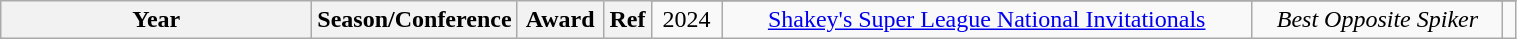<table class="wikitable sortable" style="text-align:center" width="80%">
<tr>
<th style="width:200px;" rowspan="2">Year</th>
<th style="width:100px;" rowspan="2">Season/Conference</th>
<th style="width:50px;" rowspan="2">Award</th>
<th style="width:25px;" rowspan="2">Ref</th>
</tr>
<tr>
<td>2024</td>
<td><a href='#'>Shakey's Super League National Invitationals</a></td>
<td><em>Best Opposite Spiker</em></td>
<td></td>
</tr>
</table>
